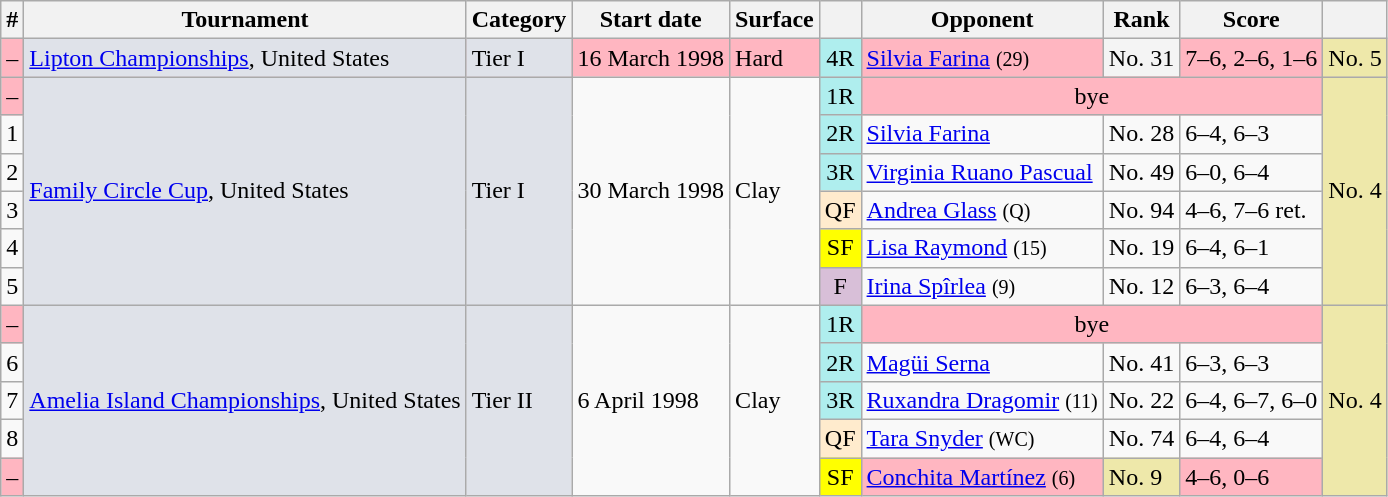<table class="wikitable sortable">
<tr>
<th scope="col">#</th>
<th scope="col">Tournament</th>
<th scope="col">Category</th>
<th scope="col">Start date</th>
<th scope="col">Surface</th>
<th scope="col"></th>
<th scope="col">Opponent</th>
<th scope="col">Rank</th>
<th class="unsortable" scope="col">Score</th>
<th></th>
</tr>
<tr bgcolor="lightpink">
<td align="center">–</td>
<td bgcolor="#dfe2e9"><a href='#'>Lipton Championships</a>, United States</td>
<td bgcolor="#dfe2e9">Tier I</td>
<td>16 March 1998</td>
<td>Hard</td>
<td bgcolor=afeeee align="center">4R</td>
<td> <a href='#'>Silvia Farina</a> <small>(29)</small></td>
<td align="left" bgcolor=#F4F4F4>No. 31</td>
<td>7–6, 2–6, 1–6</td>
<td bgcolor=eee8aa>No. 5</td>
</tr>
<tr>
<td align="center"  bgcolor="lightpink">–</td>
<td rowspan=6 bgcolor="#dfe2e9"><a href='#'>Family Circle Cup</a>, United States</td>
<td rowspan=6 bgcolor="#dfe2e9">Tier I</td>
<td rowspan=6>30 March 1998</td>
<td rowspan=6>Clay</td>
<td bgcolor=afeeee align="center">1R</td>
<td colspan=3 align=center bgcolor="lightpink">bye</td>
<td rowspan=6 bgcolor=eee8aa>No. 4</td>
</tr>
<tr>
<td align="center">1</td>
<td bgcolor=afeeee align="center">2R</td>
<td> <a href='#'>Silvia Farina</a></td>
<td>No. 28</td>
<td>6–4, 6–3</td>
</tr>
<tr>
<td align="center">2</td>
<td bgcolor=afeeee align="center">3R</td>
<td> <a href='#'>Virginia Ruano Pascual</a></td>
<td>No. 49</td>
<td>6–0, 6–4</td>
</tr>
<tr>
<td align="center">3</td>
<td bgcolor=ffebcd align="center">QF</td>
<td> <a href='#'>Andrea Glass</a> <small>(Q)</small></td>
<td>No. 94</td>
<td>4–6, 7–6 ret.</td>
</tr>
<tr>
<td align="center">4</td>
<td bgcolor=yellow align="center">SF</td>
<td> <a href='#'>Lisa Raymond</a> <small>(15)</small></td>
<td>No. 19</td>
<td>6–4, 6–1</td>
</tr>
<tr>
<td align="center">5</td>
<td bgcolor=thistle align="center">F</td>
<td> <a href='#'>Irina Spîrlea</a> <small>(9)</small></td>
<td>No. 12</td>
<td>6–3, 6–4</td>
</tr>
<tr>
<td align="center"  bgcolor="lightpink">–</td>
<td rowspan=5 bgcolor="#dfe2e9"><a href='#'>Amelia Island Championships</a>, United States</td>
<td rowspan=5 bgcolor="#dfe2e9">Tier II</td>
<td rowspan=5>6 April 1998</td>
<td rowspan=5>Clay</td>
<td bgcolor=afeeee align="center">1R</td>
<td colspan=3 align=center bgcolor="lightpink">bye</td>
<td rowspan=5 bgcolor=eee8aa>No. 4</td>
</tr>
<tr>
<td align="center">6</td>
<td bgcolor=afeeee align="center">2R</td>
<td> <a href='#'>Magüi Serna</a></td>
<td>No. 41</td>
<td>6–3, 6–3</td>
</tr>
<tr>
<td align="center">7</td>
<td bgcolor=afeeee align="center">3R</td>
<td> <a href='#'>Ruxandra Dragomir</a> <small>(11)</small></td>
<td>No. 22</td>
<td>6–4, 6–7, 6–0</td>
</tr>
<tr>
<td align="center">8</td>
<td bgcolor=ffebcd align="center">QF</td>
<td> <a href='#'>Tara Snyder</a> <small>(WC)</small></td>
<td>No. 74</td>
<td>6–4, 6–4</td>
</tr>
<tr>
<td bgcolor="lightpink" align=center>–</td>
<td bgcolor=yellow align="center">SF</td>
<td bgcolor="lightpink"> <a href='#'>Conchita Martínez</a> <small>(6)</small></td>
<td align="left" bgcolor=eee8aa>No. 9</td>
<td bgcolor="lightpink">4–6, 0–6</td>
</tr>
</table>
